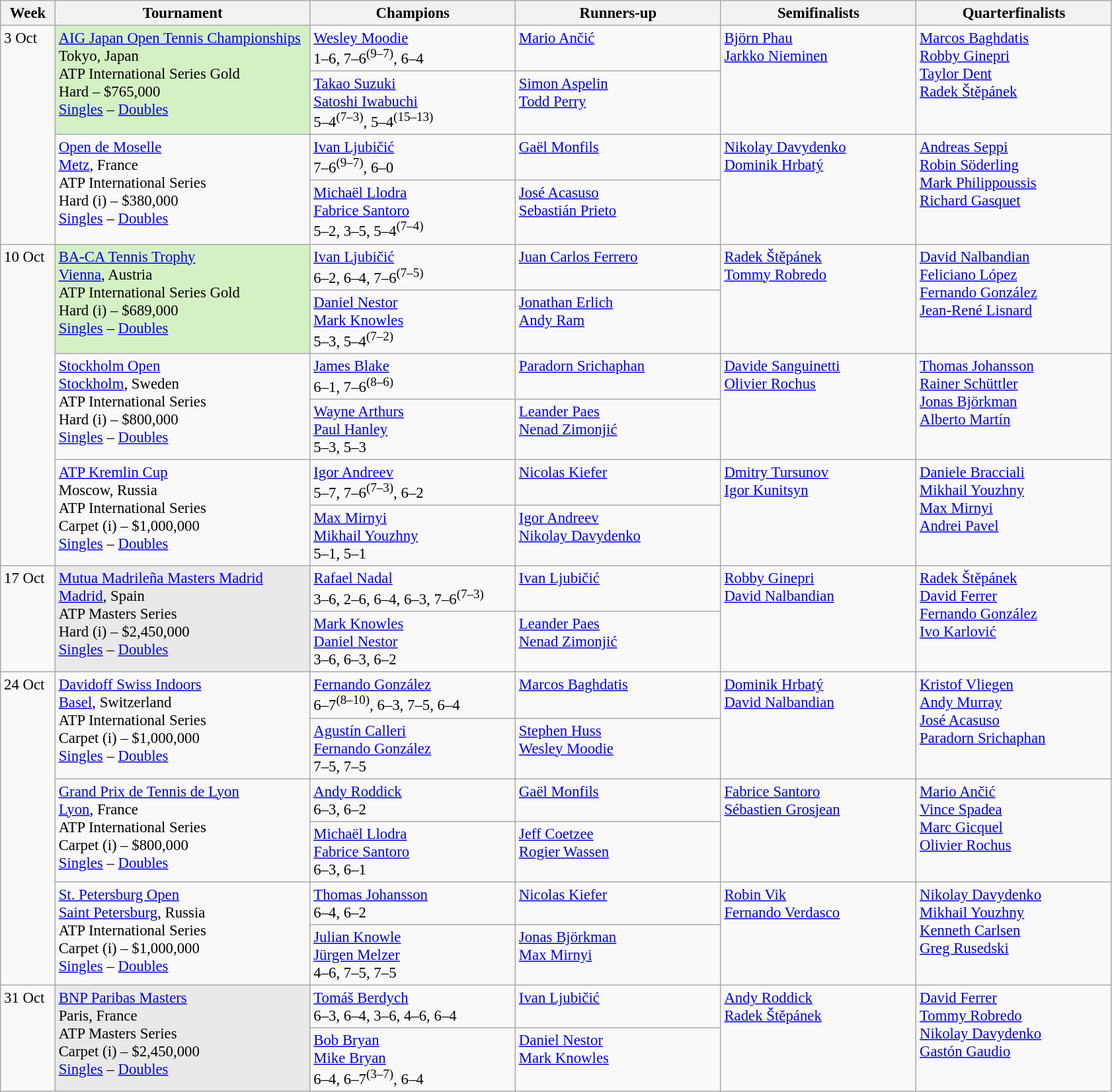<table class=wikitable style=font-size:95%>
<tr>
<th style="width:48px;">Week</th>
<th style="width:250px;">Tournament</th>
<th style="width:200px;">Champions</th>
<th style="width:200px;">Runners-up</th>
<th style="width:190px;">Semifinalists</th>
<th style="width:190px;">Quarterfinalists</th>
</tr>
<tr valign=top>
<td rowspan=4>3 Oct</td>
<td style="background:#d4f1c5;" rowspan=2><a href='#'>AIG Japan Open Tennis Championships</a><br> Tokyo, Japan<br>ATP International Series Gold<br>Hard – $765,000 <br> <a href='#'>Singles</a> – <a href='#'>Doubles</a></td>
<td> <a href='#'>Wesley Moodie</a><br> 1–6, 7–6<sup>(9–7)</sup>, 6–4</td>
<td> <a href='#'>Mario Ančić</a></td>
<td rowspan=2> <a href='#'>Björn Phau</a><br> <a href='#'>Jarkko Nieminen</a></td>
<td rowspan=2> <a href='#'>Marcos Baghdatis</a><br> <a href='#'>Robby Ginepri</a><br> <a href='#'>Taylor Dent</a><br> <a href='#'>Radek Štěpánek</a></td>
</tr>
<tr valign=top>
<td> <a href='#'>Takao Suzuki</a><br> <a href='#'>Satoshi Iwabuchi</a><br> 5–4<sup>(7–3)</sup>, 5–4<sup>(15–13)</sup></td>
<td> <a href='#'>Simon Aspelin</a><br> <a href='#'>Todd Perry</a></td>
</tr>
<tr valign=top>
<td rowspan=2><a href='#'>Open de Moselle</a><br> <a href='#'>Metz</a>, France<br>ATP International Series<br>Hard (i) – $380,000 <br> <a href='#'>Singles</a> – <a href='#'>Doubles</a></td>
<td> <a href='#'>Ivan Ljubičić</a><br> 7–6<sup>(9–7)</sup>, 6–0</td>
<td> <a href='#'>Gaël Monfils</a></td>
<td rowspan=2> <a href='#'>Nikolay Davydenko</a><br> <a href='#'>Dominik Hrbatý</a></td>
<td rowspan=2> <a href='#'>Andreas Seppi</a><br> <a href='#'>Robin Söderling</a><br> <a href='#'>Mark Philippoussis</a><br> <a href='#'>Richard Gasquet</a></td>
</tr>
<tr valign=top>
<td> <a href='#'>Michaël Llodra</a> <br> <a href='#'>Fabrice Santoro</a><br> 5–2, 3–5, 5–4<sup>(7–4)</sup></td>
<td> <a href='#'>José Acasuso</a> <br> <a href='#'>Sebastián Prieto</a></td>
</tr>
<tr valign=top>
<td rowspan=6>10 Oct</td>
<td style="background:#d4f1c5;" rowspan=2><a href='#'>BA-CA Tennis Trophy</a><br> <a href='#'>Vienna</a>, Austria<br>ATP International Series Gold<br>Hard (i) – $689,000 <br> <a href='#'>Singles</a> – <a href='#'>Doubles</a></td>
<td> <a href='#'>Ivan Ljubičić</a><br> 6–2, 6–4, 7–6<sup>(7–5)</sup></td>
<td> <a href='#'>Juan Carlos Ferrero</a></td>
<td rowspan=2> <a href='#'>Radek Štěpánek</a><br> <a href='#'>Tommy Robredo</a></td>
<td rowspan=2> <a href='#'>David Nalbandian</a><br> <a href='#'>Feliciano López</a><br> <a href='#'>Fernando González</a><br> <a href='#'>Jean-René Lisnard</a></td>
</tr>
<tr valign=top>
<td> <a href='#'>Daniel Nestor</a><br> <a href='#'>Mark Knowles</a><br> 5–3, 5–4<sup>(7–2)</sup></td>
<td> <a href='#'>Jonathan Erlich</a> <br> <a href='#'>Andy Ram</a></td>
</tr>
<tr valign=top>
<td rowspan=2><a href='#'>Stockholm Open</a><br><a href='#'>Stockholm</a>, Sweden<br>ATP International Series<br>Hard (i) – $800,000  <br> <a href='#'>Singles</a> – <a href='#'>Doubles</a></td>
<td> <a href='#'>James Blake</a><br> 6–1, 7–6<sup>(8–6)</sup></td>
<td> <a href='#'>Paradorn Srichaphan</a></td>
<td rowspan=2> <a href='#'>Davide Sanguinetti</a><br> <a href='#'>Olivier Rochus</a></td>
<td rowspan=2> <a href='#'>Thomas Johansson</a><br> <a href='#'>Rainer Schüttler</a><br> <a href='#'>Jonas Björkman</a> <br> <a href='#'>Alberto Martín</a></td>
</tr>
<tr valign=top>
<td> <a href='#'>Wayne Arthurs</a> <br> <a href='#'>Paul Hanley</a><br> 5–3, 5–3</td>
<td> <a href='#'>Leander Paes</a> <br> <a href='#'>Nenad Zimonjić</a></td>
</tr>
<tr valign=top>
<td rowspan=2><a href='#'>ATP Kremlin Cup</a><br> Moscow, Russia<br>ATP International Series<br>Carpet (i) – $1,000,000 <br> <a href='#'>Singles</a> – <a href='#'>Doubles</a></td>
<td> <a href='#'>Igor Andreev</a><br> 5–7, 7–6<sup>(7–3)</sup>, 6–2</td>
<td> <a href='#'>Nicolas Kiefer</a></td>
<td rowspan=2> <a href='#'>Dmitry Tursunov</a><br> <a href='#'>Igor Kunitsyn</a></td>
<td rowspan=2> <a href='#'>Daniele Bracciali</a><br> <a href='#'>Mikhail Youzhny</a><br> <a href='#'>Max Mirnyi</a> <br> <a href='#'>Andrei Pavel</a></td>
</tr>
<tr valign=top>
<td> <a href='#'>Max Mirnyi</a> <br> <a href='#'>Mikhail Youzhny</a><br> 5–1, 5–1</td>
<td> <a href='#'>Igor Andreev</a><br> <a href='#'>Nikolay Davydenko</a></td>
</tr>
<tr valign=top>
<td rowspan=2>17 Oct</td>
<td bgcolor=#E9E9E9 rowspan=2><a href='#'>Mutua Madrileña Masters Madrid</a><br> <a href='#'>Madrid</a>, Spain<br>ATP Masters Series<br>Hard (i) – $2,450,000 <br> <a href='#'>Singles</a> – <a href='#'>Doubles</a></td>
<td> <a href='#'>Rafael Nadal</a><br> 3–6, 2–6, 6–4, 6–3, 7–6<sup>(7–3)</sup></td>
<td> <a href='#'>Ivan Ljubičić</a></td>
<td rowspan=2> <a href='#'>Robby Ginepri</a><br> <a href='#'>David Nalbandian</a></td>
<td rowspan=2> <a href='#'>Radek Štěpánek</a><br> <a href='#'>David Ferrer</a><br> <a href='#'>Fernando González</a> <br> <a href='#'>Ivo Karlović</a></td>
</tr>
<tr valign=top>
<td> <a href='#'>Mark Knowles</a><br> <a href='#'>Daniel Nestor</a><br> 3–6, 6–3, 6–2</td>
<td> <a href='#'>Leander Paes</a><br> <a href='#'>Nenad Zimonjić</a></td>
</tr>
<tr valign=top>
<td rowspan=6>24 Oct</td>
<td rowspan=2><a href='#'>Davidoff Swiss Indoors</a><br> <a href='#'>Basel</a>, Switzerland<br>ATP International Series<br>Carpet (i) – $1,000,000 <br> <a href='#'>Singles</a> – <a href='#'>Doubles</a></td>
<td> <a href='#'>Fernando González</a><br> 6–7<sup>(8–10)</sup>, 6–3, 7–5, 6–4</td>
<td> <a href='#'>Marcos Baghdatis</a></td>
<td rowspan=2> <a href='#'>Dominik Hrbatý</a><br> <a href='#'>David Nalbandian</a></td>
<td rowspan=2> <a href='#'>Kristof Vliegen</a><br> <a href='#'>Andy Murray</a><br> <a href='#'>José Acasuso</a><br> <a href='#'>Paradorn Srichaphan</a></td>
</tr>
<tr valign=top>
<td> <a href='#'>Agustín Calleri</a> <br> <a href='#'>Fernando González</a><br> 7–5, 7–5</td>
<td> <a href='#'>Stephen Huss</a> <br> <a href='#'>Wesley Moodie</a></td>
</tr>
<tr valign=top>
<td rowspan=2><a href='#'>Grand Prix de Tennis de Lyon</a><br> <a href='#'>Lyon</a>, France<br>ATP International Series<br>Carpet (i) – $800,000 <br> <a href='#'>Singles</a> – <a href='#'>Doubles</a></td>
<td> <a href='#'>Andy Roddick</a><br> 6–3, 6–2</td>
<td> <a href='#'>Gaël Monfils</a></td>
<td rowspan=2> <a href='#'>Fabrice Santoro</a><br> <a href='#'>Sébastien Grosjean</a></td>
<td rowspan=2> <a href='#'>Mario Ančić</a> <br> <a href='#'>Vince Spadea</a><br> <a href='#'>Marc Gicquel</a><br> <a href='#'>Olivier Rochus</a></td>
</tr>
<tr valign=top>
<td> <a href='#'>Michaël Llodra</a> <br> <a href='#'>Fabrice Santoro</a><br> 6–3, 6–1</td>
<td> <a href='#'>Jeff Coetzee</a> <br> <a href='#'>Rogier Wassen</a></td>
</tr>
<tr valign=top>
<td rowspan=2><a href='#'>St. Petersburg Open</a><br> <a href='#'>Saint Petersburg</a>, Russia<br>ATP International Series<br>Carpet (i) – $1,000,000 <br> <a href='#'>Singles</a> – <a href='#'>Doubles</a></td>
<td> <a href='#'>Thomas Johansson</a><br> 6–4, 6–2</td>
<td> <a href='#'>Nicolas Kiefer</a></td>
<td rowspan=2> <a href='#'>Robin Vik</a><br> <a href='#'>Fernando Verdasco</a></td>
<td rowspan=2> <a href='#'>Nikolay Davydenko</a><br> <a href='#'>Mikhail Youzhny</a><br> <a href='#'>Kenneth Carlsen</a><br> <a href='#'>Greg Rusedski</a></td>
</tr>
<tr valign=top>
<td> <a href='#'>Julian Knowle</a> <br> <a href='#'>Jürgen Melzer</a><br> 4–6, 7–5, 7–5</td>
<td> <a href='#'>Jonas Björkman</a> <br> <a href='#'>Max Mirnyi</a></td>
</tr>
<tr valign=top>
<td rowspan=2>31 Oct</td>
<td bgcolor=#E9E9E9 rowspan=2><a href='#'>BNP Paribas Masters</a><br> Paris, France<br>ATP Masters Series<br>Carpet (i) – $2,450,000 <br> <a href='#'>Singles</a> – <a href='#'>Doubles</a></td>
<td> <a href='#'>Tomáš Berdych</a><br> 6–3, 6–4, 3–6, 4–6, 6–4</td>
<td> <a href='#'>Ivan Ljubičić</a></td>
<td rowspan=2> <a href='#'>Andy Roddick</a><br> <a href='#'>Radek Štěpánek</a></td>
<td rowspan=2> <a href='#'>David Ferrer</a><br> <a href='#'>Tommy Robredo</a><br> <a href='#'>Nikolay Davydenko</a><br> <a href='#'>Gastón Gaudio</a></td>
</tr>
<tr valign=top>
<td> <a href='#'>Bob Bryan</a><br> <a href='#'>Mike Bryan</a><br> 6–4, 6–7<sup>(3–7)</sup>, 6–4</td>
<td> <a href='#'>Daniel Nestor</a><br> <a href='#'>Mark Knowles</a></td>
</tr>
</table>
